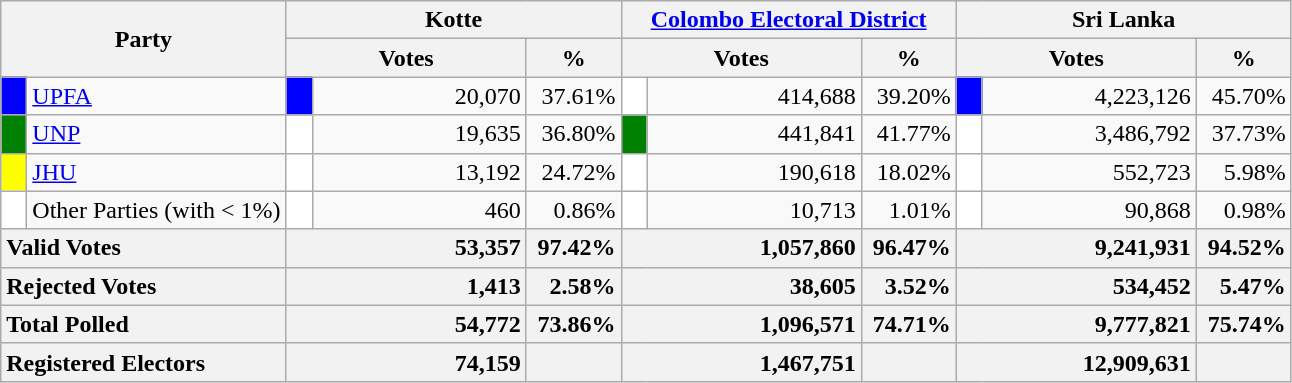<table class="wikitable">
<tr>
<th colspan="2" width="144px"rowspan="2">Party</th>
<th colspan="3" width="216px">Kotte</th>
<th colspan="3" width="216px"><a href='#'>Colombo Electoral District</a></th>
<th colspan="3" width="216px">Sri Lanka</th>
</tr>
<tr>
<th colspan="2" width="144px">Votes</th>
<th>%</th>
<th colspan="2" width="144px">Votes</th>
<th>%</th>
<th colspan="2" width="144px">Votes</th>
<th>%</th>
</tr>
<tr>
<td style="background-color:blue;" width="10px"></td>
<td style="text-align:left;"><a href='#'>UPFA</a></td>
<td style="background-color:blue;" width="10px"></td>
<td style="text-align:right;">20,070</td>
<td style="text-align:right;">37.61%</td>
<td style="background-color:white;" width="10px"></td>
<td style="text-align:right;">414,688</td>
<td style="text-align:right;">39.20%</td>
<td style="background-color:blue;" width="10px"></td>
<td style="text-align:right;">4,223,126</td>
<td style="text-align:right;">45.70%</td>
</tr>
<tr>
<td style="background-color:green;" width="10px"></td>
<td style="text-align:left;"><a href='#'>UNP</a></td>
<td style="background-color:white;" width="10px"></td>
<td style="text-align:right;">19,635</td>
<td style="text-align:right;">36.80%</td>
<td style="background-color:green;" width="10px"></td>
<td style="text-align:right;">441,841</td>
<td style="text-align:right;">41.77%</td>
<td style="background-color:white;" width="10px"></td>
<td style="text-align:right;">3,486,792</td>
<td style="text-align:right;">37.73%</td>
</tr>
<tr>
<td style="background-color:yellow;" width="10px"></td>
<td style="text-align:left;"><a href='#'>JHU</a></td>
<td style="background-color:white;" width="10px"></td>
<td style="text-align:right;">13,192</td>
<td style="text-align:right;">24.72%</td>
<td style="background-color:white;" width="10px"></td>
<td style="text-align:right;">190,618</td>
<td style="text-align:right;">18.02%</td>
<td style="background-color:white;" width="10px"></td>
<td style="text-align:right;">552,723</td>
<td style="text-align:right;">5.98%</td>
</tr>
<tr>
<td style="background-color:white;" width="10px"></td>
<td style="text-align:left;">Other Parties (with < 1%)</td>
<td style="background-color:white;" width="10px"></td>
<td style="text-align:right;">460</td>
<td style="text-align:right;">0.86%</td>
<td style="background-color:white;" width="10px"></td>
<td style="text-align:right;">10,713</td>
<td style="text-align:right;">1.01%</td>
<td style="background-color:white;" width="10px"></td>
<td style="text-align:right;">90,868</td>
<td style="text-align:right;">0.98%</td>
</tr>
<tr>
<th colspan="2" width="144px"style="text-align:left;">Valid Votes</th>
<th style="text-align:right;"colspan="2" width="144px">53,357</th>
<th style="text-align:right;">97.42%</th>
<th style="text-align:right;"colspan="2" width="144px">1,057,860</th>
<th style="text-align:right;">96.47%</th>
<th style="text-align:right;"colspan="2" width="144px">9,241,931</th>
<th style="text-align:right;">94.52%</th>
</tr>
<tr>
<th colspan="2" width="144px"style="text-align:left;">Rejected Votes</th>
<th style="text-align:right;"colspan="2" width="144px">1,413</th>
<th style="text-align:right;">2.58%</th>
<th style="text-align:right;"colspan="2" width="144px">38,605</th>
<th style="text-align:right;">3.52%</th>
<th style="text-align:right;"colspan="2" width="144px">534,452</th>
<th style="text-align:right;">5.47%</th>
</tr>
<tr>
<th colspan="2" width="144px"style="text-align:left;">Total Polled</th>
<th style="text-align:right;"colspan="2" width="144px">54,772</th>
<th style="text-align:right;">73.86%</th>
<th style="text-align:right;"colspan="2" width="144px">1,096,571</th>
<th style="text-align:right;">74.71%</th>
<th style="text-align:right;"colspan="2" width="144px">9,777,821</th>
<th style="text-align:right;">75.74%</th>
</tr>
<tr>
<th colspan="2" width="144px"style="text-align:left;">Registered Electors</th>
<th style="text-align:right;"colspan="2" width="144px">74,159</th>
<th></th>
<th style="text-align:right;"colspan="2" width="144px">1,467,751</th>
<th></th>
<th style="text-align:right;"colspan="2" width="144px">12,909,631</th>
<th></th>
</tr>
</table>
